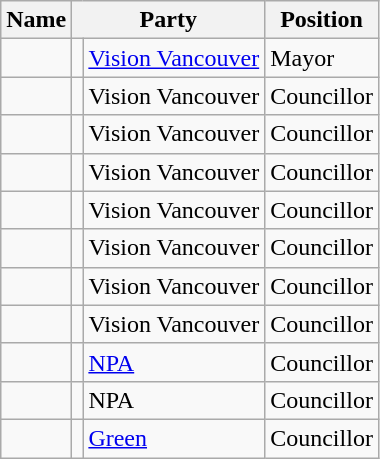<table class="wikitable">
<tr>
<th>Name</th>
<th colspan="2">Party</th>
<th>Position</th>
</tr>
<tr>
<td></td>
<td></td>
<td><a href='#'>Vision Vancouver</a></td>
<td>Mayor</td>
</tr>
<tr>
<td></td>
<td></td>
<td>Vision Vancouver</td>
<td>Councillor</td>
</tr>
<tr>
<td></td>
<td></td>
<td>Vision Vancouver</td>
<td>Councillor</td>
</tr>
<tr>
<td></td>
<td></td>
<td>Vision Vancouver</td>
<td>Councillor</td>
</tr>
<tr>
<td></td>
<td></td>
<td>Vision Vancouver</td>
<td>Councillor</td>
</tr>
<tr>
<td></td>
<td></td>
<td>Vision Vancouver</td>
<td>Councillor</td>
</tr>
<tr>
<td></td>
<td></td>
<td>Vision Vancouver</td>
<td>Councillor</td>
</tr>
<tr>
<td></td>
<td></td>
<td>Vision Vancouver</td>
<td>Councillor</td>
</tr>
<tr>
<td></td>
<td></td>
<td><a href='#'>NPA</a></td>
<td>Councillor</td>
</tr>
<tr>
<td></td>
<td></td>
<td>NPA</td>
<td>Councillor</td>
</tr>
<tr>
<td></td>
<td></td>
<td><a href='#'>Green</a></td>
<td>Councillor</td>
</tr>
</table>
